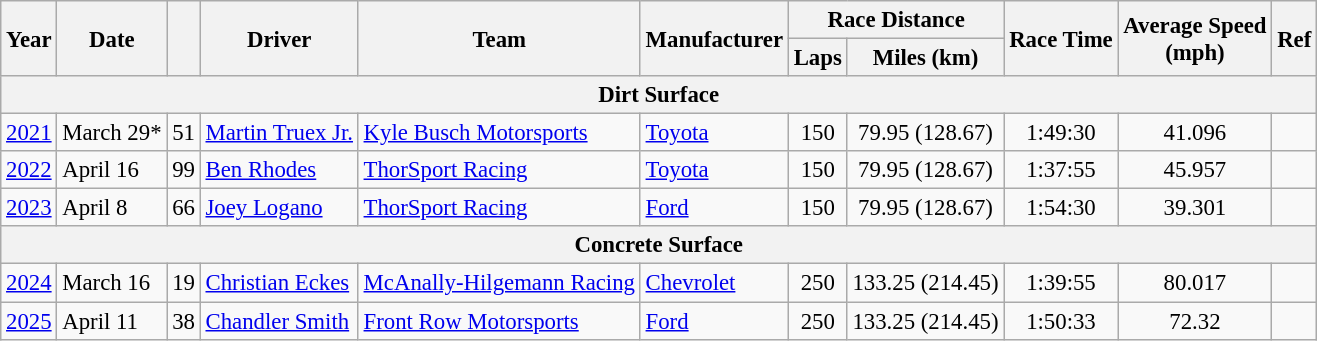<table class="wikitable" style="font-size: 95%;">
<tr>
<th rowspan=2>Year</th>
<th rowspan=2>Date</th>
<th rowspan=2></th>
<th rowspan=2>Driver</th>
<th rowspan=2>Team</th>
<th rowspan=2>Manufacturer</th>
<th colspan=2>Race Distance</th>
<th rowspan=2>Race Time</th>
<th rowspan=2>Average Speed<br>(mph)</th>
<th rowspan=2>Ref</th>
</tr>
<tr>
<th>Laps</th>
<th>Miles (km)</th>
</tr>
<tr>
<th colspan="11">Dirt Surface</th>
</tr>
<tr>
<td><a href='#'>2021</a></td>
<td>March 29*</td>
<td align="center">51</td>
<td><a href='#'>Martin Truex Jr.</a></td>
<td><a href='#'>Kyle Busch Motorsports</a></td>
<td><a href='#'>Toyota</a></td>
<td align=center>150</td>
<td align=center>79.95 (128.67)</td>
<td align=center>1:49:30</td>
<td align=center>41.096</td>
<td align=center></td>
</tr>
<tr>
<td><a href='#'>2022</a></td>
<td>April 16</td>
<td align="center">99</td>
<td><a href='#'>Ben Rhodes</a></td>
<td><a href='#'>ThorSport Racing</a></td>
<td><a href='#'>Toyota</a></td>
<td align=center>150</td>
<td align=center>79.95 (128.67)</td>
<td align=center>1:37:55</td>
<td align=center>45.957</td>
<td align=center></td>
</tr>
<tr>
<td><a href='#'>2023</a></td>
<td>April 8</td>
<td align="center">66</td>
<td><a href='#'>Joey Logano</a></td>
<td><a href='#'>ThorSport Racing</a></td>
<td><a href='#'>Ford</a></td>
<td align=center>150</td>
<td align=center>79.95 (128.67)</td>
<td align=center>1:54:30</td>
<td align=center>39.301</td>
<td align=center></td>
</tr>
<tr>
<th colspan="11">Concrete Surface</th>
</tr>
<tr>
<td><a href='#'>2024</a></td>
<td>March 16</td>
<td align="center">19</td>
<td><a href='#'>Christian Eckes</a></td>
<td><a href='#'>McAnally-Hilgemann Racing</a></td>
<td><a href='#'>Chevrolet</a></td>
<td align=center>250</td>
<td align=center>133.25 (214.45)</td>
<td align=center>1:39:55</td>
<td align=center>80.017</td>
<td align=center></td>
</tr>
<tr>
<td><a href='#'>2025</a></td>
<td>April 11</td>
<td align="center">38</td>
<td><a href='#'>Chandler Smith</a></td>
<td><a href='#'>Front Row Motorsports</a></td>
<td><a href='#'>Ford</a></td>
<td align=center>250</td>
<td align=center>133.25 (214.45)</td>
<td align=center>1:50:33</td>
<td align=center>72.32</td>
<td align=center></td>
</tr>
</table>
